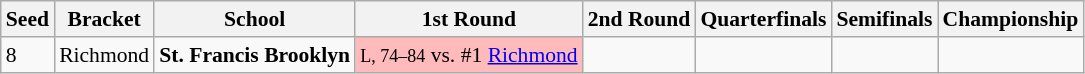<table class="sortable wikitable" style="white-space:nowrap; font-size:90%;">
<tr>
<th>Seed</th>
<th>Bracket</th>
<th>School</th>
<th>1st Round</th>
<th>2nd Round</th>
<th>Quarterfinals</th>
<th>Semifinals</th>
<th>Championship</th>
</tr>
<tr>
<td>8</td>
<td>Richmond</td>
<td><strong>St. Francis Brooklyn</strong></td>
<td style="background:#fbb;"><small>L, 74–84</small> vs. #1 <a href='#'>Richmond</a></td>
<td></td>
<td></td>
<td></td>
<td></td>
</tr>
</table>
